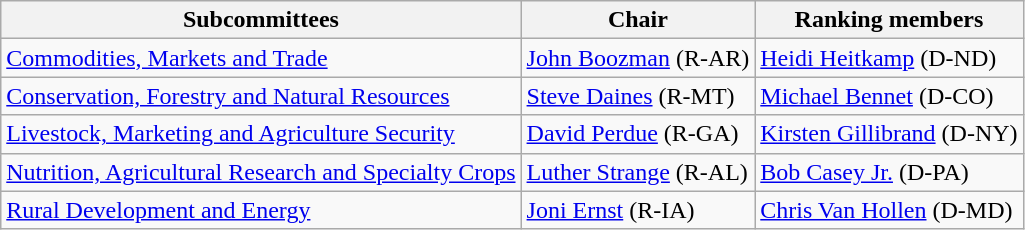<table class="wikitable">
<tr>
<th>Subcommittees</th>
<th>Chair</th>
<th>Ranking members</th>
</tr>
<tr>
<td><a href='#'>Commodities, Markets and Trade</a></td>
<td><a href='#'>John Boozman</a> (R-AR)</td>
<td><a href='#'>Heidi Heitkamp</a> (D-ND)</td>
</tr>
<tr>
<td><a href='#'>Conservation, Forestry and Natural Resources</a></td>
<td><a href='#'>Steve Daines</a> (R-MT)</td>
<td><a href='#'>Michael Bennet</a> (D-CO)</td>
</tr>
<tr>
<td><a href='#'>Livestock, Marketing and Agriculture Security</a></td>
<td><a href='#'>David Perdue</a> (R-GA)</td>
<td><a href='#'>Kirsten Gillibrand</a> (D-NY)</td>
</tr>
<tr>
<td><a href='#'>Nutrition, Agricultural Research and Specialty Crops</a></td>
<td><a href='#'>Luther Strange</a> (R-AL)</td>
<td><a href='#'>Bob Casey Jr.</a> (D-PA)</td>
</tr>
<tr>
<td><a href='#'>Rural Development and Energy</a></td>
<td><a href='#'>Joni Ernst</a> (R-IA)</td>
<td><a href='#'>Chris Van Hollen</a> (D-MD)</td>
</tr>
</table>
